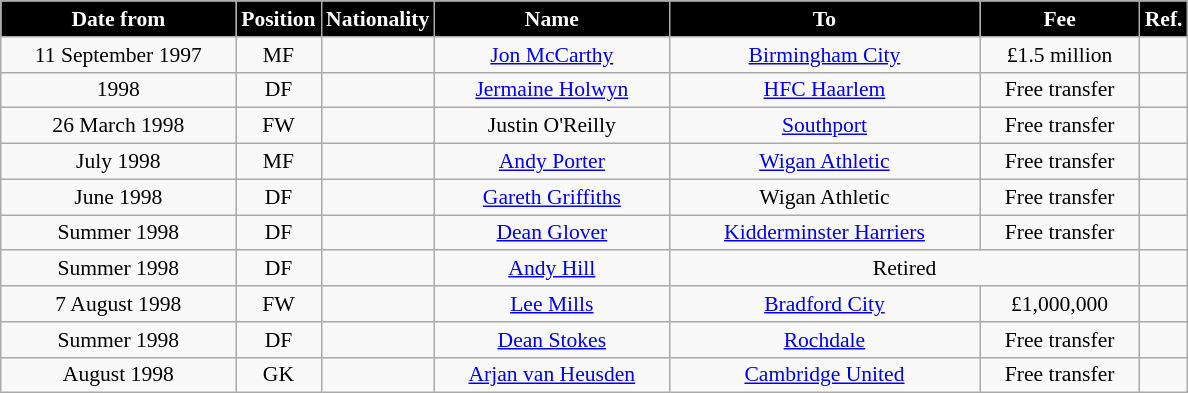<table class="wikitable" style="text-align:center; font-size:90%; ">
<tr>
<th style="background:#000000; color:white; width:150px;">Date from</th>
<th style="background:#000000; color:white; width:50px;">Position</th>
<th style="background:#000000; color:white; width:50px;">Nationality</th>
<th style="background:#000000; color:white; width:150px;">Name</th>
<th style="background:#000000; color:white; width:200px;">To</th>
<th style="background:#000000; color:white; width:100px;">Fee</th>
<th style="background:#000000; color:white; width:25px;">Ref.</th>
</tr>
<tr>
<td>11 September 1997</td>
<td>MF</td>
<td></td>
<td><a href='#'>Jon McCarthy</a></td>
<td><a href='#'>Birmingham City</a></td>
<td>£1.5 million</td>
<td></td>
</tr>
<tr>
<td>1998</td>
<td>DF</td>
<td></td>
<td><a href='#'>Jermaine Holwyn</a></td>
<td> <a href='#'>HFC Haarlem</a></td>
<td>Free transfer</td>
<td></td>
</tr>
<tr>
<td>26 March 1998</td>
<td>FW</td>
<td></td>
<td>Justin O'Reilly</td>
<td><a href='#'>Southport</a></td>
<td>Free transfer</td>
<td></td>
</tr>
<tr>
<td>July 1998</td>
<td>MF</td>
<td></td>
<td><a href='#'>Andy Porter</a></td>
<td><a href='#'>Wigan Athletic</a></td>
<td>Free transfer</td>
<td></td>
</tr>
<tr>
<td>June 1998</td>
<td>DF</td>
<td></td>
<td><a href='#'>Gareth Griffiths</a></td>
<td>Wigan Athletic</td>
<td>Free transfer</td>
<td></td>
</tr>
<tr>
<td>Summer 1998</td>
<td>DF</td>
<td></td>
<td><a href='#'>Dean Glover</a></td>
<td><a href='#'>Kidderminster Harriers</a></td>
<td>Free transfer</td>
<td></td>
</tr>
<tr>
<td>Summer 1998</td>
<td>DF</td>
<td></td>
<td><a href='#'>Andy Hill</a></td>
<td colspan="2">Retired</td>
<td></td>
</tr>
<tr>
<td>7 August 1998</td>
<td>FW</td>
<td></td>
<td><a href='#'>Lee Mills</a></td>
<td><a href='#'>Bradford City</a></td>
<td>£1,000,000</td>
<td></td>
</tr>
<tr>
<td>Summer 1998</td>
<td>DF</td>
<td></td>
<td><a href='#'>Dean Stokes</a></td>
<td><a href='#'>Rochdale</a></td>
<td>Free transfer</td>
<td></td>
</tr>
<tr>
<td>August 1998</td>
<td>GK</td>
<td></td>
<td><a href='#'>Arjan van Heusden</a></td>
<td><a href='#'>Cambridge United</a></td>
<td>Free transfer</td>
<td></td>
</tr>
</table>
